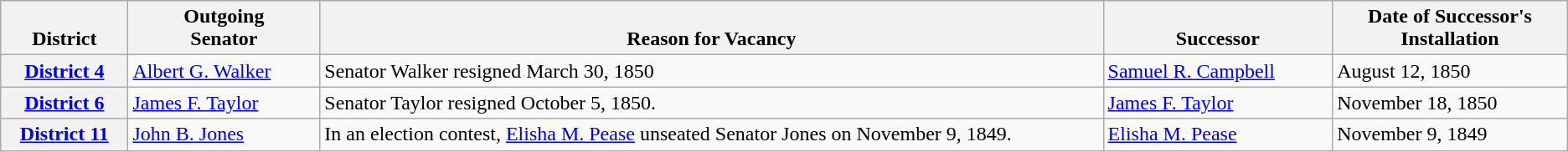<table class="wikitable">
<tr bgcolor="#cccccc" align="center" valign="bottom">
<th>District</th>
<th>Outgoing<br>Senator</th>
<th width="50%">Reason for Vacancy</th>
<th>Successor</th>
<th width="15%">Date of Successor's Installation</th>
</tr>
<tr>
<th><a href='#'>District 4</a></th>
<td><a href='#'>Albert G. Walker</a></td>
<td>Senator Walker resigned March 30, 1850</td>
<td><a href='#'>Samuel R. Campbell</a></td>
<td>August 12, 1850</td>
</tr>
<tr>
<th><a href='#'>District 6</a></th>
<td><a href='#'>James F. Taylor</a></td>
<td>Senator Taylor resigned October 5, 1850.</td>
<td><a href='#'>James F. Taylor</a></td>
<td>November 18, 1850</td>
</tr>
<tr>
<th><a href='#'>District 11</a></th>
<td><a href='#'>John B. Jones</a></td>
<td>In an election contest, <a href='#'>Elisha M. Pease</a> unseated Senator Jones on November 9, 1849.</td>
<td><a href='#'>Elisha M. Pease</a></td>
<td>November 9, 1849</td>
</tr>
</table>
